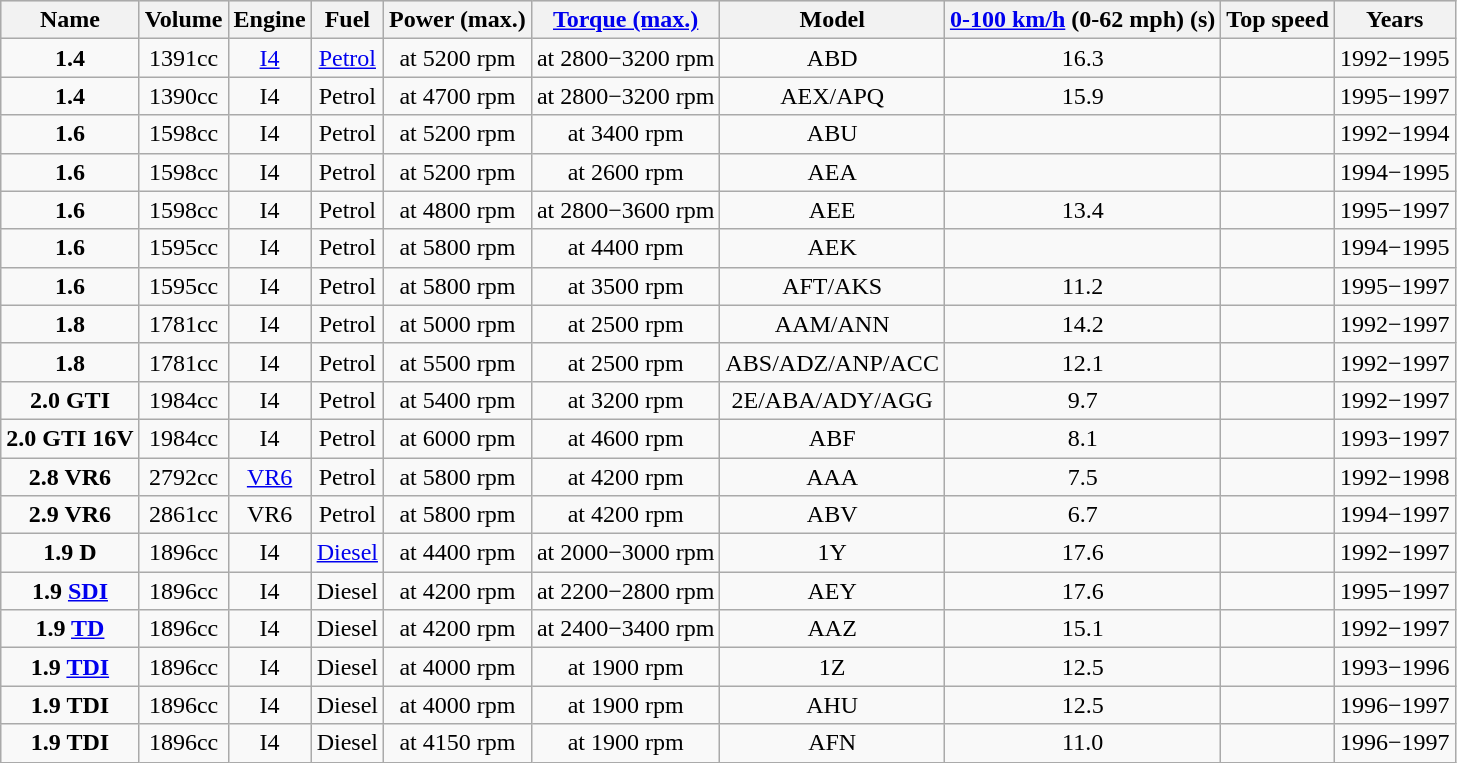<table class="wikitable" style="text-align:center;">
<tr style="background:#dcdcdc; text-align:center; vertical-align:middle;">
<th>Name</th>
<th>Volume</th>
<th>Engine</th>
<th>Fuel</th>
<th>Power (max.)</th>
<th><a href='#'>Torque (max.)</a></th>
<th>Model</th>
<th><a href='#'>0-100 km/h</a> (0-62 mph) (s)</th>
<th>Top speed</th>
<th>Years</th>
</tr>
<tr>
<td><strong>1.4</strong></td>
<td>1391cc</td>
<td><a href='#'>I4</a></td>
<td><a href='#'>Petrol</a></td>
<td> at 5200 rpm</td>
<td> at 2800−3200 rpm</td>
<td>ABD</td>
<td>16.3</td>
<td></td>
<td>1992−1995</td>
</tr>
<tr>
<td><strong>1.4</strong></td>
<td>1390cc</td>
<td>I4</td>
<td>Petrol</td>
<td> at 4700 rpm</td>
<td> at 2800−3200 rpm</td>
<td>AEX/APQ</td>
<td>15.9</td>
<td></td>
<td>1995−1997</td>
</tr>
<tr>
<td><strong>1.6</strong></td>
<td>1598cc</td>
<td>I4</td>
<td>Petrol</td>
<td> at 5200 rpm</td>
<td> at 3400 rpm</td>
<td>ABU</td>
<td></td>
<td></td>
<td>1992−1994</td>
</tr>
<tr>
<td><strong>1.6</strong></td>
<td>1598cc</td>
<td>I4</td>
<td>Petrol</td>
<td> at 5200 rpm</td>
<td> at 2600 rpm</td>
<td>AEA</td>
<td></td>
<td></td>
<td>1994−1995</td>
</tr>
<tr>
<td><strong>1.6</strong></td>
<td>1598cc</td>
<td>I4</td>
<td>Petrol</td>
<td> at 4800 rpm</td>
<td> at 2800−3600 rpm</td>
<td>AEE</td>
<td>13.4</td>
<td></td>
<td>1995−1997</td>
</tr>
<tr>
<td><strong>1.6</strong></td>
<td>1595cc</td>
<td>I4</td>
<td>Petrol</td>
<td> at 5800 rpm</td>
<td> at 4400 rpm</td>
<td>AEK</td>
<td></td>
<td></td>
<td>1994−1995</td>
</tr>
<tr>
<td><strong>1.6</strong></td>
<td>1595cc</td>
<td>I4</td>
<td>Petrol</td>
<td> at 5800 rpm</td>
<td> at 3500 rpm</td>
<td>AFT/AKS</td>
<td>11.2</td>
<td></td>
<td>1995−1997</td>
</tr>
<tr>
<td><strong>1.8</strong></td>
<td>1781cc</td>
<td>I4</td>
<td>Petrol</td>
<td> at 5000 rpm</td>
<td> at 2500 rpm</td>
<td>AAM/ANN</td>
<td>14.2</td>
<td></td>
<td>1992−1997</td>
</tr>
<tr>
<td><strong>1.8</strong></td>
<td>1781cc</td>
<td>I4</td>
<td>Petrol</td>
<td> at 5500 rpm</td>
<td> at 2500 rpm</td>
<td>ABS/ADZ/ANP/ACC</td>
<td>12.1</td>
<td></td>
<td>1992−1997</td>
</tr>
<tr>
<td><strong>2.0 GTI</strong></td>
<td>1984cc</td>
<td>I4</td>
<td>Petrol</td>
<td> at 5400 rpm</td>
<td> at 3200 rpm</td>
<td>2E/ABA/ADY/AGG</td>
<td>9.7</td>
<td></td>
<td>1992−1997</td>
</tr>
<tr>
<td><strong>2.0 GTI 16V</strong></td>
<td>1984cc</td>
<td>I4</td>
<td>Petrol</td>
<td> at 6000 rpm</td>
<td> at 4600 rpm</td>
<td>ABF</td>
<td>8.1</td>
<td></td>
<td>1993−1997</td>
</tr>
<tr>
<td><strong>2.8 VR6</strong></td>
<td>2792cc</td>
<td><a href='#'>VR6</a></td>
<td>Petrol</td>
<td> at 5800 rpm</td>
<td> at 4200 rpm</td>
<td>AAA</td>
<td>7.5</td>
<td></td>
<td>1992−1998</td>
</tr>
<tr>
<td><strong>2.9 VR6</strong></td>
<td>2861cc</td>
<td>VR6</td>
<td>Petrol</td>
<td> at 5800 rpm</td>
<td> at 4200 rpm</td>
<td>ABV</td>
<td>6.7</td>
<td></td>
<td>1994−1997</td>
</tr>
<tr>
<td><strong>1.9 D</strong></td>
<td>1896cc</td>
<td>I4</td>
<td><a href='#'>Diesel</a></td>
<td> at 4400 rpm</td>
<td> at 2000−3000 rpm</td>
<td>1Y</td>
<td>17.6</td>
<td></td>
<td>1992−1997</td>
</tr>
<tr>
<td><strong>1.9 <a href='#'>SDI</a></strong></td>
<td>1896cc</td>
<td>I4</td>
<td>Diesel</td>
<td> at 4200 rpm</td>
<td> at 2200−2800 rpm</td>
<td>AEY</td>
<td>17.6</td>
<td></td>
<td>1995−1997</td>
</tr>
<tr>
<td><strong>1.9 <a href='#'>TD</a></strong></td>
<td>1896cc</td>
<td>I4</td>
<td>Diesel</td>
<td> at 4200 rpm</td>
<td> at 2400−3400 rpm</td>
<td>AAZ</td>
<td>15.1</td>
<td></td>
<td>1992−1997</td>
</tr>
<tr>
<td><strong>1.9 <a href='#'>TDI</a></strong></td>
<td>1896cc</td>
<td>I4</td>
<td>Diesel</td>
<td> at 4000 rpm</td>
<td> at 1900 rpm</td>
<td>1Z</td>
<td>12.5</td>
<td></td>
<td>1993−1996</td>
</tr>
<tr>
<td><strong>1.9 TDI</strong></td>
<td>1896cc</td>
<td>I4</td>
<td>Diesel</td>
<td> at 4000 rpm</td>
<td> at 1900 rpm</td>
<td>AHU</td>
<td>12.5</td>
<td></td>
<td>1996−1997</td>
</tr>
<tr>
<td><strong>1.9 TD<span>I</span></strong></td>
<td>1896cc</td>
<td>I4</td>
<td>Diesel</td>
<td> at 4150 rpm</td>
<td> at 1900 rpm</td>
<td>AFN</td>
<td>11.0</td>
<td></td>
<td>1996−1997</td>
</tr>
</table>
